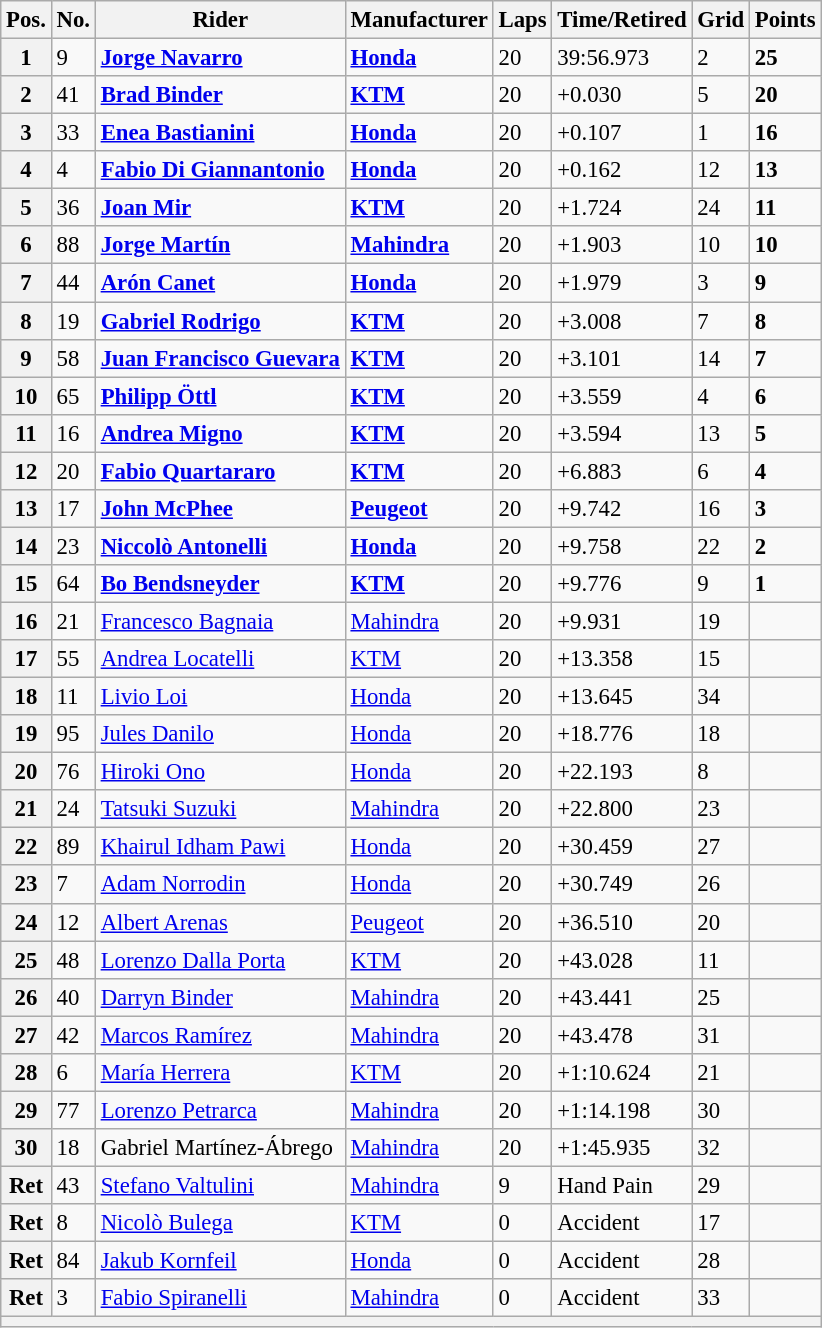<table class="wikitable" style="font-size: 95%;">
<tr>
<th>Pos.</th>
<th>No.</th>
<th>Rider</th>
<th>Manufacturer</th>
<th>Laps</th>
<th>Time/Retired</th>
<th>Grid</th>
<th>Points</th>
</tr>
<tr>
<th>1</th>
<td>9</td>
<td> <strong><a href='#'>Jorge Navarro</a></strong></td>
<td><strong><a href='#'>Honda</a></strong></td>
<td>20</td>
<td>39:56.973</td>
<td>2</td>
<td><strong>25</strong></td>
</tr>
<tr>
<th>2</th>
<td>41</td>
<td> <strong><a href='#'>Brad Binder</a></strong></td>
<td><strong><a href='#'>KTM</a></strong></td>
<td>20</td>
<td>+0.030</td>
<td>5</td>
<td><strong>20</strong></td>
</tr>
<tr>
<th>3</th>
<td>33</td>
<td> <strong><a href='#'>Enea Bastianini</a></strong></td>
<td><strong><a href='#'>Honda</a></strong></td>
<td>20</td>
<td>+0.107</td>
<td>1</td>
<td><strong>16</strong></td>
</tr>
<tr>
<th>4</th>
<td>4</td>
<td> <strong><a href='#'>Fabio Di Giannantonio</a></strong></td>
<td><strong><a href='#'>Honda</a></strong></td>
<td>20</td>
<td>+0.162</td>
<td>12</td>
<td><strong>13</strong></td>
</tr>
<tr>
<th>5</th>
<td>36</td>
<td> <strong><a href='#'>Joan Mir</a></strong></td>
<td><strong><a href='#'>KTM</a></strong></td>
<td>20</td>
<td>+1.724</td>
<td>24</td>
<td><strong>11</strong></td>
</tr>
<tr>
<th>6</th>
<td>88</td>
<td> <strong><a href='#'>Jorge Martín</a></strong></td>
<td><strong><a href='#'>Mahindra</a></strong></td>
<td>20</td>
<td>+1.903</td>
<td>10</td>
<td><strong>10</strong></td>
</tr>
<tr>
<th>7</th>
<td>44</td>
<td> <strong><a href='#'>Arón Canet</a></strong></td>
<td><strong><a href='#'>Honda</a></strong></td>
<td>20</td>
<td>+1.979</td>
<td>3</td>
<td><strong>9</strong></td>
</tr>
<tr>
<th>8</th>
<td>19</td>
<td> <strong><a href='#'>Gabriel Rodrigo</a></strong></td>
<td><strong><a href='#'>KTM</a></strong></td>
<td>20</td>
<td>+3.008</td>
<td>7</td>
<td><strong>8</strong></td>
</tr>
<tr>
<th>9</th>
<td>58</td>
<td> <strong><a href='#'>Juan Francisco Guevara</a></strong></td>
<td><strong><a href='#'>KTM</a></strong></td>
<td>20</td>
<td>+3.101</td>
<td>14</td>
<td><strong>7</strong></td>
</tr>
<tr>
<th>10</th>
<td>65</td>
<td> <strong><a href='#'>Philipp Öttl</a></strong></td>
<td><strong><a href='#'>KTM</a></strong></td>
<td>20</td>
<td>+3.559</td>
<td>4</td>
<td><strong>6</strong></td>
</tr>
<tr>
<th>11</th>
<td>16</td>
<td> <strong><a href='#'>Andrea Migno</a></strong></td>
<td><strong><a href='#'>KTM</a></strong></td>
<td>20</td>
<td>+3.594</td>
<td>13</td>
<td><strong>5</strong></td>
</tr>
<tr>
<th>12</th>
<td>20</td>
<td> <strong><a href='#'>Fabio Quartararo</a></strong></td>
<td><strong><a href='#'>KTM</a></strong></td>
<td>20</td>
<td>+6.883</td>
<td>6</td>
<td><strong>4</strong></td>
</tr>
<tr>
<th>13</th>
<td>17</td>
<td> <strong><a href='#'>John McPhee</a></strong></td>
<td><strong><a href='#'>Peugeot</a></strong></td>
<td>20</td>
<td>+9.742</td>
<td>16</td>
<td><strong>3</strong></td>
</tr>
<tr>
<th>14</th>
<td>23</td>
<td> <strong><a href='#'>Niccolò Antonelli</a></strong></td>
<td><strong><a href='#'>Honda</a></strong></td>
<td>20</td>
<td>+9.758</td>
<td>22</td>
<td><strong>2</strong></td>
</tr>
<tr>
<th>15</th>
<td>64</td>
<td> <strong><a href='#'>Bo Bendsneyder</a></strong></td>
<td><strong><a href='#'>KTM</a></strong></td>
<td>20</td>
<td>+9.776</td>
<td>9</td>
<td><strong>1</strong></td>
</tr>
<tr>
<th>16</th>
<td>21</td>
<td> <a href='#'>Francesco Bagnaia</a></td>
<td><a href='#'>Mahindra</a></td>
<td>20</td>
<td>+9.931</td>
<td>19</td>
<td></td>
</tr>
<tr>
<th>17</th>
<td>55</td>
<td> <a href='#'>Andrea Locatelli</a></td>
<td><a href='#'>KTM</a></td>
<td>20</td>
<td>+13.358</td>
<td>15</td>
<td></td>
</tr>
<tr>
<th>18</th>
<td>11</td>
<td> <a href='#'>Livio Loi</a></td>
<td><a href='#'>Honda</a></td>
<td>20</td>
<td>+13.645</td>
<td>34</td>
<td></td>
</tr>
<tr>
<th>19</th>
<td>95</td>
<td> <a href='#'>Jules Danilo</a></td>
<td><a href='#'>Honda</a></td>
<td>20</td>
<td>+18.776</td>
<td>18</td>
<td></td>
</tr>
<tr>
<th>20</th>
<td>76</td>
<td> <a href='#'>Hiroki Ono</a></td>
<td><a href='#'>Honda</a></td>
<td>20</td>
<td>+22.193</td>
<td>8</td>
<td></td>
</tr>
<tr>
<th>21</th>
<td>24</td>
<td> <a href='#'>Tatsuki Suzuki</a></td>
<td><a href='#'>Mahindra</a></td>
<td>20</td>
<td>+22.800</td>
<td>23</td>
<td></td>
</tr>
<tr>
<th>22</th>
<td>89</td>
<td> <a href='#'>Khairul Idham Pawi</a></td>
<td><a href='#'>Honda</a></td>
<td>20</td>
<td>+30.459</td>
<td>27</td>
<td></td>
</tr>
<tr>
<th>23</th>
<td>7</td>
<td> <a href='#'>Adam Norrodin</a></td>
<td><a href='#'>Honda</a></td>
<td>20</td>
<td>+30.749</td>
<td>26</td>
<td></td>
</tr>
<tr>
<th>24</th>
<td>12</td>
<td> <a href='#'>Albert Arenas</a></td>
<td><a href='#'>Peugeot</a></td>
<td>20</td>
<td>+36.510</td>
<td>20</td>
<td></td>
</tr>
<tr>
<th>25</th>
<td>48</td>
<td> <a href='#'>Lorenzo Dalla Porta</a></td>
<td><a href='#'>KTM</a></td>
<td>20</td>
<td>+43.028</td>
<td>11</td>
<td></td>
</tr>
<tr>
<th>26</th>
<td>40</td>
<td> <a href='#'>Darryn Binder</a></td>
<td><a href='#'>Mahindra</a></td>
<td>20</td>
<td>+43.441</td>
<td>25</td>
<td></td>
</tr>
<tr>
<th>27</th>
<td>42</td>
<td> <a href='#'>Marcos Ramírez</a></td>
<td><a href='#'>Mahindra</a></td>
<td>20</td>
<td>+43.478</td>
<td>31</td>
<td></td>
</tr>
<tr>
<th>28</th>
<td>6</td>
<td> <a href='#'>María Herrera</a></td>
<td><a href='#'>KTM</a></td>
<td>20</td>
<td>+1:10.624</td>
<td>21</td>
<td></td>
</tr>
<tr>
<th>29</th>
<td>77</td>
<td> <a href='#'>Lorenzo Petrarca</a></td>
<td><a href='#'>Mahindra</a></td>
<td>20</td>
<td>+1:14.198</td>
<td>30</td>
<td></td>
</tr>
<tr>
<th>30</th>
<td>18</td>
<td> Gabriel Martínez-Ábrego</td>
<td><a href='#'>Mahindra</a></td>
<td>20</td>
<td>+1:45.935</td>
<td>32</td>
<td></td>
</tr>
<tr>
<th>Ret</th>
<td>43</td>
<td> <a href='#'>Stefano Valtulini</a></td>
<td><a href='#'>Mahindra</a></td>
<td>9</td>
<td>Hand Pain</td>
<td>29</td>
<td></td>
</tr>
<tr>
<th>Ret</th>
<td>8</td>
<td> <a href='#'>Nicolò Bulega</a></td>
<td><a href='#'>KTM</a></td>
<td>0</td>
<td>Accident</td>
<td>17</td>
<td></td>
</tr>
<tr>
<th>Ret</th>
<td>84</td>
<td> <a href='#'>Jakub Kornfeil</a></td>
<td><a href='#'>Honda</a></td>
<td>0</td>
<td>Accident</td>
<td>28</td>
<td></td>
</tr>
<tr>
<th>Ret</th>
<td>3</td>
<td> <a href='#'>Fabio Spiranelli</a></td>
<td><a href='#'>Mahindra</a></td>
<td>0</td>
<td>Accident</td>
<td>33</td>
<td></td>
</tr>
<tr>
<th colspan=8></th>
</tr>
</table>
